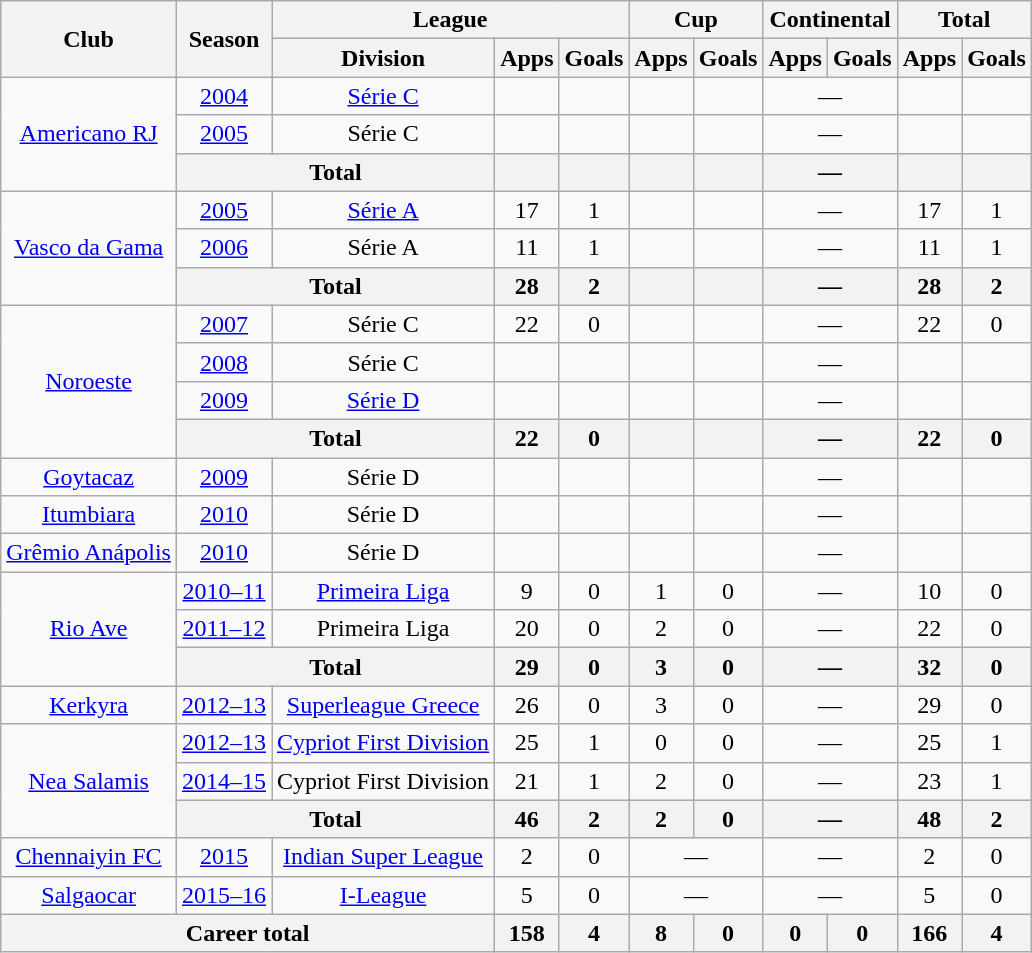<table class="wikitable" style="text-align: center;">
<tr>
<th rowspan="2">Club</th>
<th rowspan="2">Season</th>
<th colspan="3">League</th>
<th colspan="2">Cup</th>
<th colspan="2">Continental</th>
<th colspan="2">Total</th>
</tr>
<tr>
<th>Division</th>
<th>Apps</th>
<th>Goals</th>
<th>Apps</th>
<th>Goals</th>
<th>Apps</th>
<th>Goals</th>
<th>Apps</th>
<th>Goals</th>
</tr>
<tr>
<td rowspan="3"><a href='#'>Americano RJ</a></td>
<td><a href='#'>2004</a></td>
<td><a href='#'>Série C</a></td>
<td></td>
<td></td>
<td></td>
<td></td>
<td colspan="2">—</td>
<td></td>
<td></td>
</tr>
<tr>
<td><a href='#'>2005</a></td>
<td>Série C</td>
<td></td>
<td></td>
<td></td>
<td></td>
<td colspan="2">—</td>
<td></td>
<td></td>
</tr>
<tr>
<th colspan="2">Total</th>
<th></th>
<th></th>
<th></th>
<th></th>
<th colspan="2">—</th>
<th></th>
<th></th>
</tr>
<tr>
<td rowspan="3"><a href='#'>Vasco da Gama</a></td>
<td><a href='#'>2005</a></td>
<td><a href='#'>Série A</a></td>
<td>17</td>
<td>1</td>
<td></td>
<td></td>
<td colspan="2">—</td>
<td>17</td>
<td>1</td>
</tr>
<tr>
<td><a href='#'>2006</a></td>
<td>Série A</td>
<td>11</td>
<td>1</td>
<td></td>
<td></td>
<td colspan="2">—</td>
<td>11</td>
<td>1</td>
</tr>
<tr>
<th colspan="2">Total</th>
<th>28</th>
<th>2</th>
<th></th>
<th></th>
<th colspan="2">—</th>
<th>28</th>
<th>2</th>
</tr>
<tr>
<td rowspan="4"><a href='#'>Noroeste</a></td>
<td><a href='#'>2007</a></td>
<td>Série C</td>
<td>22</td>
<td>0</td>
<td></td>
<td></td>
<td colspan="2">—</td>
<td>22</td>
<td>0</td>
</tr>
<tr>
<td><a href='#'>2008</a></td>
<td>Série C</td>
<td></td>
<td></td>
<td></td>
<td></td>
<td colspan="2">—</td>
<td></td>
<td></td>
</tr>
<tr>
<td><a href='#'>2009</a></td>
<td><a href='#'>Série D</a></td>
<td></td>
<td></td>
<td></td>
<td></td>
<td colspan="2">—</td>
<td></td>
<td></td>
</tr>
<tr>
<th colspan="2">Total</th>
<th>22</th>
<th>0</th>
<th></th>
<th></th>
<th colspan="2">—</th>
<th>22</th>
<th>0</th>
</tr>
<tr>
<td><a href='#'>Goytacaz</a></td>
<td><a href='#'>2009</a></td>
<td>Série D</td>
<td></td>
<td></td>
<td></td>
<td></td>
<td colspan="2">—</td>
<td></td>
<td></td>
</tr>
<tr>
<td><a href='#'>Itumbiara</a></td>
<td><a href='#'>2010</a></td>
<td>Série D</td>
<td></td>
<td></td>
<td></td>
<td></td>
<td colspan="2">—</td>
<td></td>
<td></td>
</tr>
<tr>
<td><a href='#'>Grêmio Anápolis</a></td>
<td><a href='#'>2010</a></td>
<td>Série D</td>
<td></td>
<td></td>
<td></td>
<td></td>
<td colspan="2">—</td>
<td></td>
<td></td>
</tr>
<tr>
<td rowspan="3"><a href='#'>Rio Ave</a></td>
<td><a href='#'>2010–11</a></td>
<td><a href='#'>Primeira Liga</a></td>
<td>9</td>
<td>0</td>
<td>1</td>
<td>0</td>
<td colspan="2">—</td>
<td>10</td>
<td>0</td>
</tr>
<tr>
<td><a href='#'>2011–12</a></td>
<td>Primeira Liga</td>
<td>20</td>
<td>0</td>
<td>2</td>
<td>0</td>
<td colspan="2">—</td>
<td>22</td>
<td>0</td>
</tr>
<tr>
<th colspan="2">Total</th>
<th>29</th>
<th>0</th>
<th>3</th>
<th>0</th>
<th colspan="2">—</th>
<th>32</th>
<th>0</th>
</tr>
<tr>
<td><a href='#'>Kerkyra</a></td>
<td><a href='#'>2012–13</a></td>
<td><a href='#'>Superleague Greece</a></td>
<td>26</td>
<td>0</td>
<td>3</td>
<td>0</td>
<td colspan="2">—</td>
<td>29</td>
<td>0</td>
</tr>
<tr>
<td rowspan="3"><a href='#'>Nea Salamis</a></td>
<td><a href='#'>2012–13</a></td>
<td><a href='#'>Cypriot First Division</a></td>
<td>25</td>
<td>1</td>
<td>0</td>
<td>0</td>
<td colspan="2">—</td>
<td>25</td>
<td>1</td>
</tr>
<tr>
<td><a href='#'>2014–15</a></td>
<td>Cypriot First Division</td>
<td>21</td>
<td>1</td>
<td>2</td>
<td>0</td>
<td colspan="2">—</td>
<td>23</td>
<td>1</td>
</tr>
<tr>
<th colspan="2">Total</th>
<th>46</th>
<th>2</th>
<th>2</th>
<th>0</th>
<th colspan="2">—</th>
<th>48</th>
<th>2</th>
</tr>
<tr>
<td><a href='#'>Chennaiyin FC</a></td>
<td><a href='#'>2015</a></td>
<td><a href='#'>Indian Super League</a></td>
<td>2</td>
<td>0</td>
<td colspan="2">—</td>
<td colspan="2">—</td>
<td>2</td>
<td>0</td>
</tr>
<tr>
<td><a href='#'>Salgaocar</a></td>
<td><a href='#'>2015–16</a></td>
<td><a href='#'>I-League</a></td>
<td>5</td>
<td>0</td>
<td colspan="2">—</td>
<td colspan="2">—</td>
<td>5</td>
<td>0</td>
</tr>
<tr>
<th colspan="3">Career total</th>
<th>158</th>
<th>4</th>
<th>8</th>
<th>0</th>
<th>0</th>
<th>0</th>
<th>166</th>
<th>4</th>
</tr>
</table>
